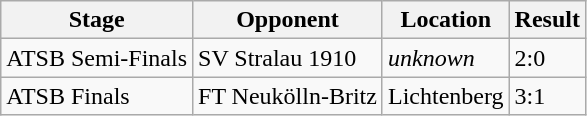<table class="wikitable">
<tr>
<th>Stage</th>
<th>Opponent</th>
<th>Location</th>
<th>Result</th>
</tr>
<tr>
<td>ATSB Semi-Finals</td>
<td>SV Stralau 1910</td>
<td><em>unknown</em></td>
<td>2:0</td>
</tr>
<tr>
<td>ATSB Finals</td>
<td>FT Neukölln-Britz</td>
<td>Lichtenberg</td>
<td>3:1</td>
</tr>
</table>
